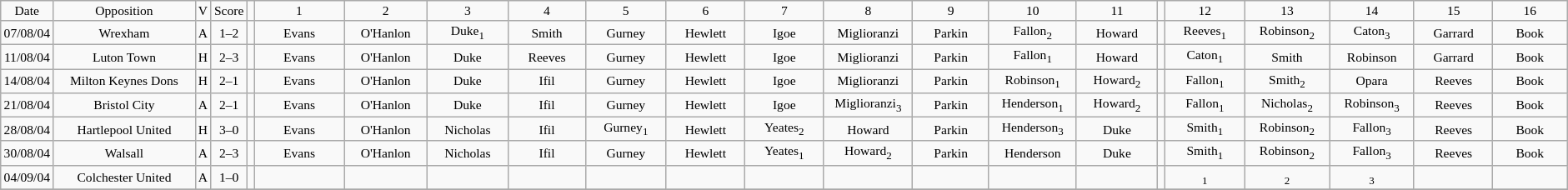<table class="wikitable" style="font-size: 65%; text-align: center;">
<tr style="text-align:center;">
<td style="width:10px; ">Date</td>
<td style="width:150px; ">Opposition</td>
<td style="width:5px; ">V</td>
<td style="width:5px; ">Score</td>
<td style="width:1px; text-align:center;"></td>
<td style="width:95px; ">1</td>
<td style="width:75px; ">2</td>
<td style="width:75px; ">3</td>
<td style="width:75px; ">4</td>
<td style="width:75px; ">5</td>
<td style="width:75px; ">6</td>
<td style="width:75px; ">7</td>
<td style="width:75px; ">8</td>
<td style="width:75px; ">9</td>
<td style="width:75px; ">10</td>
<td style="width:75px; ">11</td>
<td style="width:1px; text-align:center;"></td>
<td style="width:75px; ">12</td>
<td style="width:75px; ">13</td>
<td style="width:75px; ">14</td>
<td style="width:75px; ">15</td>
<td style="width:75px; ">16</td>
</tr>
<tr>
<td>07/08/04</td>
<td>Wrexham</td>
<td>A</td>
<td>1–2</td>
<td></td>
<td>Evans</td>
<td>O'Hanlon</td>
<td>Duke<sub>1</sub></td>
<td>Smith</td>
<td>Gurney</td>
<td>Hewlett</td>
<td>Igoe</td>
<td>Miglioranzi</td>
<td>Parkin</td>
<td>Fallon<sub>2</sub></td>
<td>Howard</td>
<td></td>
<td>Reeves<sub>1</sub></td>
<td>Robinson<sub>2</sub></td>
<td>Caton<sub>3</sub></td>
<td>Garrard</td>
<td>Book</td>
</tr>
<tr>
<td>11/08/04</td>
<td>Luton Town</td>
<td>H</td>
<td>2–3</td>
<td></td>
<td>Evans</td>
<td>O'Hanlon</td>
<td>Duke</td>
<td>Reeves</td>
<td>Gurney</td>
<td>Hewlett</td>
<td>Igoe</td>
<td>Miglioranzi</td>
<td>Parkin</td>
<td>Fallon<sub>1</sub></td>
<td>Howard</td>
<td></td>
<td>Caton<sub>1</sub></td>
<td>Smith</td>
<td>Robinson</td>
<td>Garrard</td>
<td>Book</td>
</tr>
<tr>
<td>14/08/04</td>
<td>Milton Keynes Dons</td>
<td>H</td>
<td>2–1</td>
<td></td>
<td>Evans</td>
<td>O'Hanlon</td>
<td>Duke</td>
<td>Ifil</td>
<td>Gurney</td>
<td>Hewlett</td>
<td>Igoe</td>
<td>Miglioranzi</td>
<td>Parkin</td>
<td>Robinson<sub>1</sub></td>
<td>Howard<sub>2</sub></td>
<td></td>
<td>Fallon<sub>1</sub></td>
<td>Smith<sub>2</sub></td>
<td>Opara</td>
<td>Reeves</td>
<td>Book</td>
</tr>
<tr>
<td>21/08/04</td>
<td>Bristol City</td>
<td>A</td>
<td>2–1</td>
<td></td>
<td>Evans</td>
<td>O'Hanlon</td>
<td>Duke</td>
<td>Ifil</td>
<td>Gurney</td>
<td>Hewlett</td>
<td>Igoe</td>
<td>Miglioranzi<sub>3</sub></td>
<td>Parkin</td>
<td>Henderson<sub>1</sub></td>
<td>Howard<sub>2</sub></td>
<td></td>
<td>Fallon<sub>1</sub></td>
<td>Nicholas<sub>2</sub></td>
<td>Robinson<sub>3</sub></td>
<td>Reeves</td>
<td>Book</td>
</tr>
<tr>
<td>28/08/04</td>
<td>Hartlepool United</td>
<td>H</td>
<td>3–0</td>
<td></td>
<td>Evans</td>
<td>O'Hanlon</td>
<td>Nicholas</td>
<td>Ifil</td>
<td>Gurney<sub>1</sub></td>
<td>Hewlett</td>
<td>Yeates<sub>2</sub></td>
<td>Howard</td>
<td>Parkin</td>
<td>Henderson<sub>3</sub></td>
<td>Duke</td>
<td></td>
<td>Smith<sub>1</sub></td>
<td>Robinson<sub>2</sub></td>
<td>Fallon<sub>3</sub></td>
<td>Reeves</td>
<td>Book</td>
</tr>
<tr>
<td>30/08/04</td>
<td>Walsall</td>
<td>A</td>
<td>2–3</td>
<td></td>
<td>Evans</td>
<td>O'Hanlon</td>
<td>Nicholas</td>
<td>Ifil</td>
<td>Gurney</td>
<td>Hewlett</td>
<td>Yeates<sub>1</sub></td>
<td>Howard<sub>2</sub></td>
<td>Parkin</td>
<td>Henderson</td>
<td>Duke</td>
<td></td>
<td>Smith<sub>1</sub></td>
<td>Robinson<sub>2</sub></td>
<td>Fallon<sub>3</sub></td>
<td>Reeves</td>
<td>Book</td>
</tr>
<tr>
<td>04/09/04</td>
<td>Colchester United</td>
<td>A</td>
<td>1–0</td>
<td></td>
<td></td>
<td></td>
<td></td>
<td></td>
<td></td>
<td></td>
<td></td>
<td></td>
<td></td>
<td></td>
<td></td>
<td></td>
<td><sub>1</sub></td>
<td><sub>2</sub></td>
<td><sub>3</sub></td>
<td></td>
<td></td>
</tr>
<tr>
</tr>
</table>
